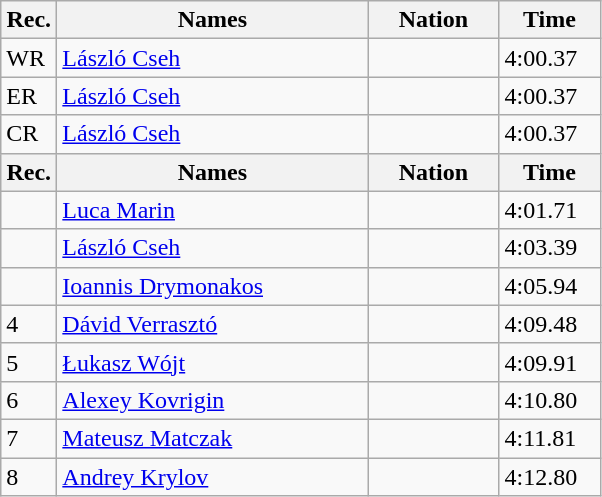<table class=wikitable>
<tr>
<th width="30">Rec.</th>
<th width="200">Names</th>
<th width="80">Nation</th>
<th width="60">Time</th>
</tr>
<tr>
<td>WR</td>
<td><a href='#'>László Cseh</a></td>
<td></td>
<td>4:00.37</td>
</tr>
<tr>
<td>ER</td>
<td><a href='#'>László Cseh</a></td>
<td></td>
<td>4:00.37</td>
</tr>
<tr>
<td>CR</td>
<td><a href='#'>László Cseh</a></td>
<td></td>
<td>4:00.37</td>
</tr>
<tr>
<th>Rec.</th>
<th>Names</th>
<th>Nation</th>
<th>Time</th>
</tr>
<tr>
<td></td>
<td><a href='#'>Luca Marin</a></td>
<td></td>
<td>4:01.71</td>
</tr>
<tr>
<td></td>
<td><a href='#'>László Cseh</a></td>
<td></td>
<td>4:03.39</td>
</tr>
<tr>
<td></td>
<td><a href='#'>Ioannis Drymonakos</a></td>
<td></td>
<td>4:05.94</td>
</tr>
<tr>
<td>4</td>
<td><a href='#'>Dávid Verrasztó</a></td>
<td></td>
<td>4:09.48</td>
</tr>
<tr>
<td>5</td>
<td><a href='#'>Łukasz Wójt</a></td>
<td></td>
<td>4:09.91</td>
</tr>
<tr>
<td>6</td>
<td><a href='#'>Alexey Kovrigin</a></td>
<td></td>
<td>4:10.80</td>
</tr>
<tr>
<td>7</td>
<td><a href='#'>Mateusz Matczak</a></td>
<td></td>
<td>4:11.81</td>
</tr>
<tr>
<td>8</td>
<td><a href='#'>Andrey Krylov</a></td>
<td></td>
<td>4:12.80</td>
</tr>
</table>
